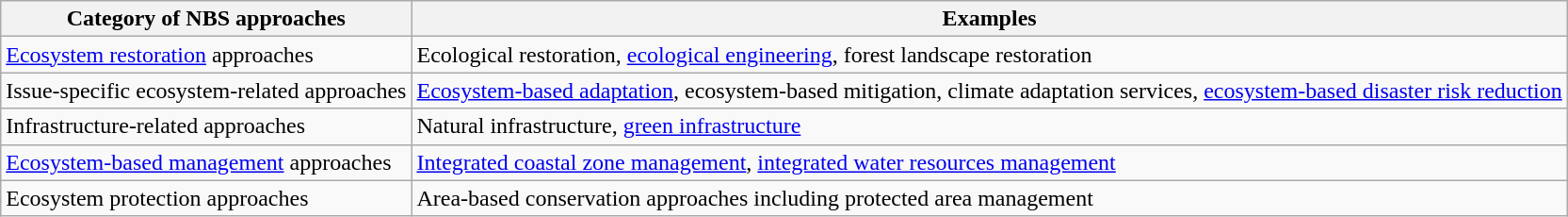<table class="wikitable">
<tr>
<th>Category of NBS approaches</th>
<th>Examples</th>
</tr>
<tr>
<td><a href='#'>Ecosystem restoration</a> approaches</td>
<td>Ecological restoration, <a href='#'>ecological engineering</a>, forest landscape restoration</td>
</tr>
<tr>
<td>Issue-specific ecosystem-related approaches</td>
<td><a href='#'>Ecosystem-based adaptation</a>, ecosystem-based mitigation, climate adaptation services, <a href='#'>ecosystem-based disaster risk reduction</a></td>
</tr>
<tr>
<td>Infrastructure-related approaches</td>
<td>Natural infrastructure, <a href='#'>green infrastructure</a></td>
</tr>
<tr>
<td><a href='#'>Ecosystem-based management</a> approaches</td>
<td><a href='#'>Integrated coastal zone management</a>, <a href='#'>integrated water resources management</a></td>
</tr>
<tr>
<td>Ecosystem protection approaches</td>
<td>Area-based conservation approaches including protected area management</td>
</tr>
</table>
